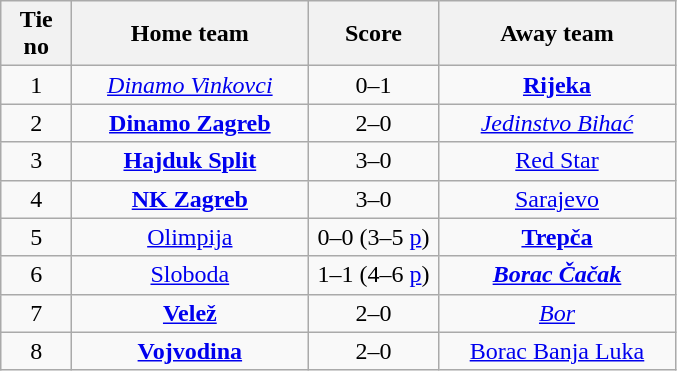<table class="wikitable" style="text-align: center">
<tr>
<th width=40>Tie no</th>
<th width=150>Home team</th>
<th width=80>Score</th>
<th width=150>Away team</th>
</tr>
<tr>
<td>1</td>
<td><em><a href='#'>Dinamo Vinkovci</a></em></td>
<td>0–1</td>
<td><strong><a href='#'>Rijeka</a></strong></td>
</tr>
<tr>
<td>2</td>
<td><strong><a href='#'>Dinamo Zagreb</a></strong></td>
<td>2–0</td>
<td><em><a href='#'>Jedinstvo Bihać</a></em></td>
</tr>
<tr>
<td>3</td>
<td><strong><a href='#'>Hajduk Split</a></strong></td>
<td>3–0</td>
<td><a href='#'>Red Star</a></td>
</tr>
<tr>
<td>4</td>
<td><strong><a href='#'>NK Zagreb</a></strong></td>
<td>3–0</td>
<td><a href='#'>Sarajevo</a></td>
</tr>
<tr>
<td>5</td>
<td><a href='#'>Olimpija</a></td>
<td>0–0 (3–5 <a href='#'>p</a>)</td>
<td><strong><a href='#'>Trepča</a></strong></td>
</tr>
<tr>
<td>6</td>
<td><a href='#'>Sloboda</a></td>
<td>1–1 (4–6 <a href='#'>p</a>)</td>
<td><strong><em><a href='#'>Borac Čačak</a></em></strong></td>
</tr>
<tr>
<td>7</td>
<td><strong><a href='#'>Velež</a></strong></td>
<td>2–0</td>
<td><em><a href='#'>Bor</a></em></td>
</tr>
<tr>
<td>8</td>
<td><strong><a href='#'>Vojvodina</a></strong></td>
<td>2–0</td>
<td><a href='#'>Borac Banja Luka</a></td>
</tr>
</table>
